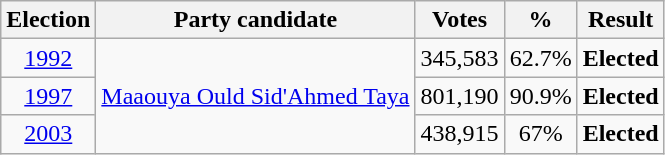<table class=wikitable style=text-align:center>
<tr>
<th>Election</th>
<th>Party candidate</th>
<th>Votes</th>
<th>%</th>
<th>Result</th>
</tr>
<tr>
<td><a href='#'>1992</a></td>
<td rowspan="3"><a href='#'>Maaouya Ould Sid'Ahmed Taya</a></td>
<td>345,583</td>
<td>62.7%</td>
<td><strong>Elected</strong> </td>
</tr>
<tr>
<td><a href='#'>1997</a></td>
<td>801,190</td>
<td>90.9%</td>
<td><strong>Elected</strong> </td>
</tr>
<tr>
<td><a href='#'>2003</a></td>
<td>438,915</td>
<td>67%</td>
<td><strong>Elected</strong> </td>
</tr>
</table>
